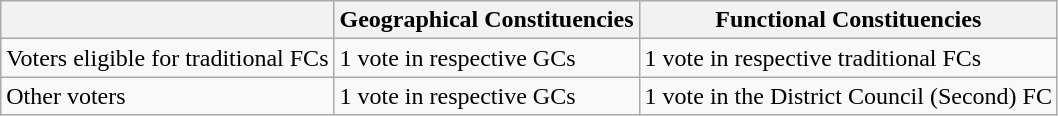<table class="wikitable">
<tr>
<th></th>
<th>Geographical Constituencies</th>
<th>Functional Constituencies</th>
</tr>
<tr>
<td>Voters eligible for traditional FCs</td>
<td>1 vote in respective GCs</td>
<td>1 vote in respective traditional FCs</td>
</tr>
<tr>
<td>Other voters</td>
<td>1 vote in respective GCs</td>
<td>1 vote in the District Council (Second) FC</td>
</tr>
</table>
